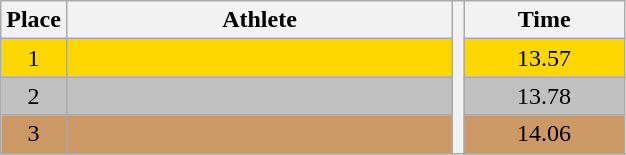<table class="wikitable" style="text-align:center">
<tr>
<th>Place</th>
<th width=250>Athlete</th>
<th rowspan=27></th>
<th width=100>Time</th>
</tr>
<tr bgcolor=gold>
<td>1</td>
<td align=left></td>
<td>13.57</td>
</tr>
<tr bgcolor=silver>
<td>2</td>
<td align=left></td>
<td>13.78</td>
</tr>
<tr bgcolor=cc9966>
<td>3</td>
<td align=left></td>
<td>14.06</td>
</tr>
<tr>
</tr>
</table>
